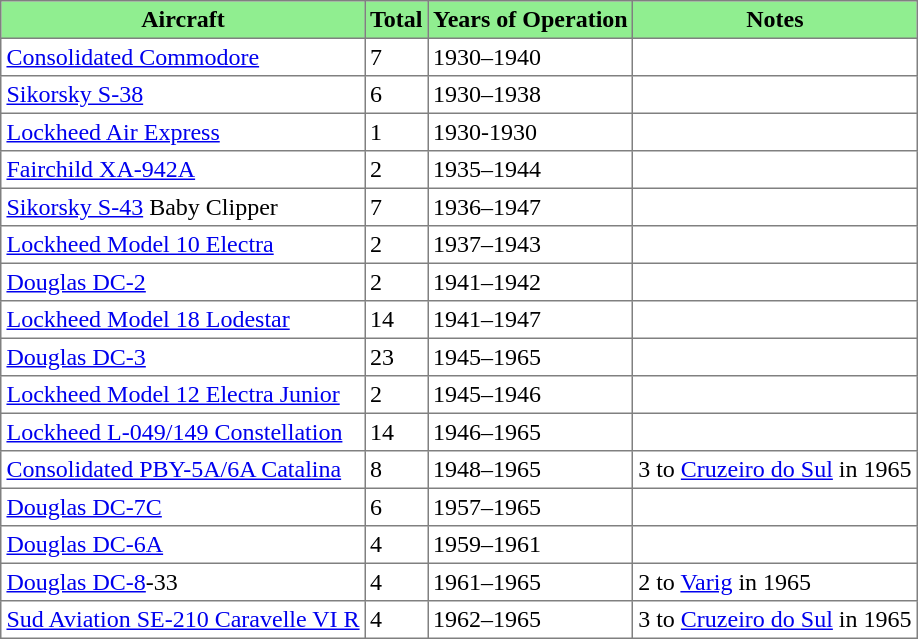<table class="toccolours sortable" border="1" cellpadding="3" style="margin:1em auto; border-collapse:collapse">
<tr bgcolor=lightgreen>
<th>Aircraft</th>
<th>Total</th>
<th>Years of Operation</th>
<th>Notes</th>
</tr>
<tr>
<td><a href='#'>Consolidated Commodore</a></td>
<td>7</td>
<td>1930–1940</td>
<td></td>
</tr>
<tr>
<td><a href='#'>Sikorsky S-38</a></td>
<td>6</td>
<td>1930–1938</td>
<td></td>
</tr>
<tr>
<td><a href='#'>Lockheed Air Express</a></td>
<td>1</td>
<td>1930-1930</td>
<td></td>
</tr>
<tr>
<td><a href='#'>Fairchild XA-942A</a></td>
<td>2</td>
<td>1935–1944</td>
<td></td>
</tr>
<tr>
<td><a href='#'>Sikorsky S-43</a> Baby Clipper</td>
<td>7</td>
<td>1936–1947</td>
<td></td>
</tr>
<tr>
<td><a href='#'>Lockheed Model 10 Electra</a></td>
<td>2</td>
<td>1937–1943</td>
<td></td>
</tr>
<tr>
<td><a href='#'>Douglas DC-2</a></td>
<td>2</td>
<td>1941–1942</td>
<td></td>
</tr>
<tr>
<td><a href='#'>Lockheed Model 18 Lodestar</a></td>
<td>14</td>
<td>1941–1947</td>
<td></td>
</tr>
<tr>
<td><a href='#'>Douglas DC-3</a></td>
<td>23</td>
<td>1945–1965</td>
<td></td>
</tr>
<tr>
<td><a href='#'>Lockheed Model 12 Electra Junior</a></td>
<td>2</td>
<td>1945–1946</td>
<td></td>
</tr>
<tr>
<td><a href='#'>Lockheed L-049/149 Constellation</a></td>
<td>14</td>
<td>1946–1965</td>
<td></td>
</tr>
<tr>
<td><a href='#'>Consolidated PBY-5A/6A Catalina</a></td>
<td>8</td>
<td>1948–1965</td>
<td>3 to <a href='#'>Cruzeiro do Sul</a> in 1965</td>
</tr>
<tr>
<td><a href='#'>Douglas DC-7C</a></td>
<td>6</td>
<td>1957–1965</td>
<td></td>
</tr>
<tr>
<td><a href='#'>Douglas DC-6A</a></td>
<td>4</td>
<td>1959–1961</td>
<td></td>
</tr>
<tr>
<td><a href='#'>Douglas DC-8</a>-33</td>
<td>4</td>
<td>1961–1965</td>
<td>2 to <a href='#'>Varig</a> in 1965</td>
</tr>
<tr>
<td><a href='#'>Sud Aviation SE-210 Caravelle VI R</a></td>
<td>4</td>
<td>1962–1965</td>
<td>3 to <a href='#'>Cruzeiro do Sul</a> in 1965</td>
</tr>
</table>
